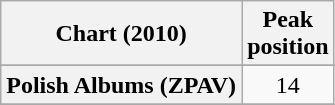<table class="wikitable sortable plainrowheaders" style="text-align:center">
<tr>
<th scope="col">Chart (2010)</th>
<th scope="col">Peak<br>position</th>
</tr>
<tr>
</tr>
<tr>
</tr>
<tr>
<th scope="row">Polish Albums (ZPAV)</th>
<td>14</td>
</tr>
<tr>
</tr>
</table>
